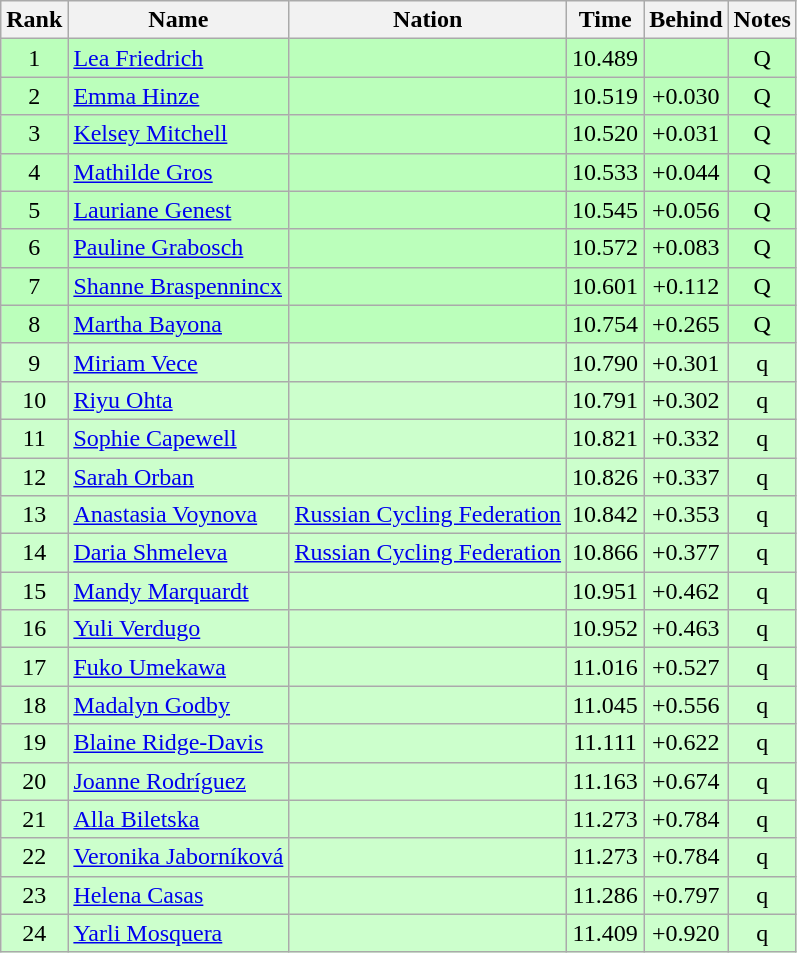<table class="wikitable sortable" style="text-align:center">
<tr>
<th>Rank</th>
<th>Name</th>
<th>Nation</th>
<th>Time</th>
<th>Behind</th>
<th>Notes</th>
</tr>
<tr bgcolor=bbffbb>
<td>1</td>
<td align=left><a href='#'>Lea Friedrich</a></td>
<td align=left></td>
<td>10.489</td>
<td></td>
<td>Q</td>
</tr>
<tr bgcolor=bbffbb>
<td>2</td>
<td align=left><a href='#'>Emma Hinze</a></td>
<td align=left></td>
<td>10.519</td>
<td>+0.030</td>
<td>Q</td>
</tr>
<tr bgcolor=bbffbb>
<td>3</td>
<td align=left><a href='#'>Kelsey Mitchell</a></td>
<td align=left></td>
<td>10.520</td>
<td>+0.031</td>
<td>Q</td>
</tr>
<tr bgcolor=bbffbb>
<td>4</td>
<td align=left><a href='#'>Mathilde Gros</a></td>
<td align=left></td>
<td>10.533</td>
<td>+0.044</td>
<td>Q</td>
</tr>
<tr bgcolor=bbffbb>
<td>5</td>
<td align=left><a href='#'>Lauriane Genest</a></td>
<td align=left></td>
<td>10.545</td>
<td>+0.056</td>
<td>Q</td>
</tr>
<tr bgcolor=bbffbb>
<td>6</td>
<td align=left><a href='#'>Pauline Grabosch</a></td>
<td align=left></td>
<td>10.572</td>
<td>+0.083</td>
<td>Q</td>
</tr>
<tr bgcolor=bbffbb>
<td>7</td>
<td align=left><a href='#'>Shanne Braspennincx</a></td>
<td align=left></td>
<td>10.601</td>
<td>+0.112</td>
<td>Q</td>
</tr>
<tr bgcolor=bbffbb>
<td>8</td>
<td align=left><a href='#'>Martha Bayona</a></td>
<td align=left></td>
<td>10.754</td>
<td>+0.265</td>
<td>Q</td>
</tr>
<tr bgcolor=ccffcc>
<td>9</td>
<td align=left><a href='#'>Miriam Vece</a></td>
<td align=left></td>
<td>10.790</td>
<td>+0.301</td>
<td>q</td>
</tr>
<tr bgcolor=ccffcc>
<td>10</td>
<td align=left><a href='#'>Riyu Ohta</a></td>
<td align=left></td>
<td>10.791</td>
<td>+0.302</td>
<td>q</td>
</tr>
<tr bgcolor=ccffcc>
<td>11</td>
<td align=left><a href='#'>Sophie Capewell</a></td>
<td align=left></td>
<td>10.821</td>
<td>+0.332</td>
<td>q</td>
</tr>
<tr bgcolor=ccffcc>
<td>12</td>
<td align=left><a href='#'>Sarah Orban</a></td>
<td align=left></td>
<td>10.826</td>
<td>+0.337</td>
<td>q</td>
</tr>
<tr bgcolor=ccffcc>
<td>13</td>
<td align=left><a href='#'>Anastasia Voynova</a></td>
<td align=left><a href='#'>Russian Cycling Federation</a></td>
<td>10.842</td>
<td>+0.353</td>
<td>q</td>
</tr>
<tr bgcolor=ccffcc>
<td>14</td>
<td align=left><a href='#'>Daria Shmeleva</a></td>
<td align=left><a href='#'>Russian Cycling Federation</a></td>
<td>10.866</td>
<td>+0.377</td>
<td>q</td>
</tr>
<tr bgcolor=ccffcc>
<td>15</td>
<td align=left><a href='#'>Mandy Marquardt</a></td>
<td align=left></td>
<td>10.951</td>
<td>+0.462</td>
<td>q</td>
</tr>
<tr bgcolor=ccffcc>
<td>16</td>
<td align=left><a href='#'>Yuli Verdugo</a></td>
<td align=left></td>
<td>10.952</td>
<td>+0.463</td>
<td>q</td>
</tr>
<tr bgcolor=ccffcc>
<td>17</td>
<td align=left><a href='#'>Fuko Umekawa</a></td>
<td align=left></td>
<td>11.016</td>
<td>+0.527</td>
<td>q</td>
</tr>
<tr bgcolor=ccffcc>
<td>18</td>
<td align=left><a href='#'>Madalyn Godby</a></td>
<td align=left></td>
<td>11.045</td>
<td>+0.556</td>
<td>q</td>
</tr>
<tr bgcolor=ccffcc>
<td>19</td>
<td align=left><a href='#'>Blaine Ridge-Davis</a></td>
<td align=left></td>
<td>11.111</td>
<td>+0.622</td>
<td>q</td>
</tr>
<tr bgcolor=ccffcc>
<td>20</td>
<td align=left><a href='#'>Joanne Rodríguez</a></td>
<td align=left></td>
<td>11.163</td>
<td>+0.674</td>
<td>q</td>
</tr>
<tr bgcolor=ccffcc>
<td>21</td>
<td align=left><a href='#'>Alla Biletska</a></td>
<td align=left></td>
<td>11.273</td>
<td>+0.784</td>
<td>q</td>
</tr>
<tr bgcolor=ccffcc>
<td>22</td>
<td align=left><a href='#'>Veronika Jaborníková</a></td>
<td align=left></td>
<td>11.273</td>
<td>+0.784</td>
<td>q</td>
</tr>
<tr bgcolor=ccffcc>
<td>23</td>
<td align=left><a href='#'>Helena Casas</a></td>
<td align=left></td>
<td>11.286</td>
<td>+0.797</td>
<td>q</td>
</tr>
<tr bgcolor=ccffcc>
<td>24</td>
<td align=left><a href='#'>Yarli Mosquera</a></td>
<td align=left></td>
<td>11.409</td>
<td>+0.920</td>
<td>q</td>
</tr>
</table>
